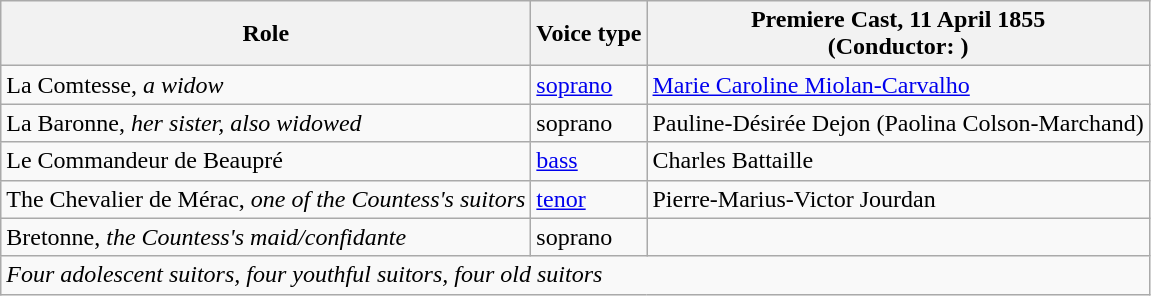<table class="wikitable">
<tr>
<th>Role</th>
<th>Voice type</th>
<th>Premiere Cast, 11 April 1855<br>(Conductor: )</th>
</tr>
<tr>
<td>La Comtesse, <em>a widow</em></td>
<td><a href='#'>soprano</a></td>
<td><a href='#'>Marie Caroline Miolan-Carvalho</a></td>
</tr>
<tr>
<td>La Baronne, <em>her sister, also widowed</em></td>
<td>soprano</td>
<td>Pauline-Désirée Dejon (Paolina Colson-Marchand)</td>
</tr>
<tr>
<td>Le Commandeur de Beaupré</td>
<td><a href='#'>bass</a></td>
<td>Charles Battaille</td>
</tr>
<tr>
<td>The Chevalier de Mérac, <em>one of the Countess's suitors</em></td>
<td><a href='#'>tenor</a></td>
<td>Pierre-Marius-Victor Jourdan</td>
</tr>
<tr>
<td>Bretonne, <em>the Countess's maid/confidante</em></td>
<td>soprano</td>
<td></td>
</tr>
<tr>
<td colspan="3"><em>Four adolescent suitors, four youthful suitors, four old suitors</em></td>
</tr>
</table>
